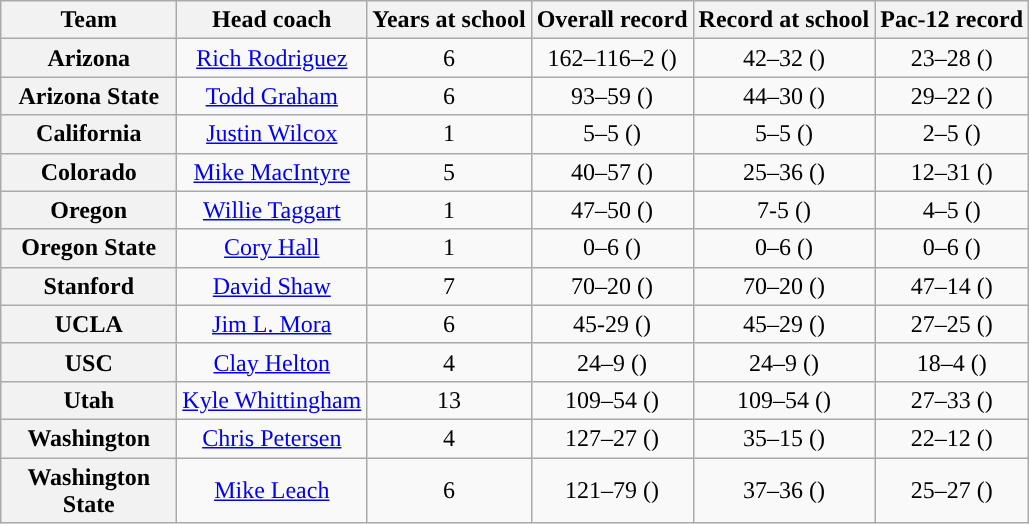<table class="wikitable sortable" style="text-align: center;">
<tr>
<th style="width:110px;">Team</th>
<th>Head coach</th>
<th>Years at school</th>
<th>Overall record</th>
<th>Record at school</th>
<th>Pac-12 record</th>
</tr>
<tr>
<th>Arizona</th>
<td><a href='#'>Rich Rodriguez</a></td>
<td>6</td>
<td>162–116–2 ()</td>
<td>42–32 ()</td>
<td>23–28 ()</td>
</tr>
<tr>
<th>Arizona State</th>
<td><a href='#'>Todd Graham</a></td>
<td>6</td>
<td>93–59 ()</td>
<td>44–30 ()</td>
<td>29–22 ()</td>
</tr>
<tr>
<th>California</th>
<td><a href='#'>Justin Wilcox</a></td>
<td>1</td>
<td>5–5 ()</td>
<td>5–5 ()</td>
<td>2–5 ()</td>
</tr>
<tr>
<th>Colorado</th>
<td><a href='#'>Mike MacIntyre</a></td>
<td>5</td>
<td>40–57 ()</td>
<td>25–36 ()</td>
<td>12–31 ()</td>
</tr>
<tr>
<th>Oregon</th>
<td><a href='#'>Willie Taggart</a></td>
<td>1</td>
<td>47–50 ()</td>
<td>7-5 ()</td>
<td>4–5 ()</td>
</tr>
<tr>
<th>Oregon State</th>
<td><a href='#'>Cory Hall</a></td>
<td>1</td>
<td>0–6 ()</td>
<td>0–6 ()</td>
<td>0–6 ()</td>
</tr>
<tr>
<th>Stanford</th>
<td><a href='#'>David Shaw</a></td>
<td>7</td>
<td>70–20 ()</td>
<td>70–20 ()</td>
<td>47–14 ()</td>
</tr>
<tr>
<th>UCLA</th>
<td><a href='#'>Jim L. Mora</a></td>
<td>6</td>
<td>45-29 ()</td>
<td>45–29 ()</td>
<td>27–25 ()</td>
</tr>
<tr>
<th>USC</th>
<td><a href='#'>Clay Helton</a></td>
<td>4</td>
<td>24–9 ()</td>
<td>24–9 ()</td>
<td>18–4 ()</td>
</tr>
<tr>
<th>Utah</th>
<td><a href='#'>Kyle Whittingham</a></td>
<td>13</td>
<td>109–54 ()</td>
<td>109–54 ()</td>
<td>27–33 ()</td>
</tr>
<tr>
<th>Washington</th>
<td><a href='#'>Chris Petersen</a></td>
<td>4</td>
<td>127–27 ()</td>
<td>35–15 ()</td>
<td>22–12 ()</td>
</tr>
<tr>
<th>Washington State</th>
<td><a href='#'>Mike Leach</a></td>
<td>6</td>
<td>121–79 ()</td>
<td>37–36 ()</td>
<td>25–27 ()</td>
</tr>
</table>
